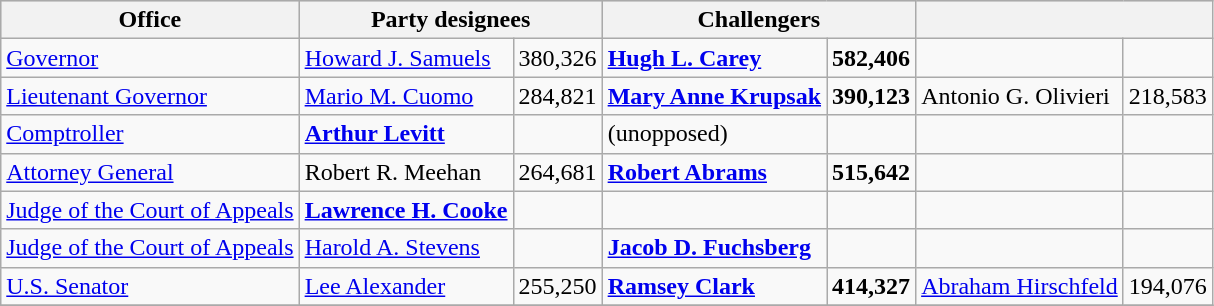<table class=wikitable>
<tr bgcolor=lightgrey>
<th>Office</th>
<th colspan="2">Party designees</th>
<th colspan="2">Challengers</th>
<th colspan="2"></th>
</tr>
<tr>
<td><a href='#'>Governor</a></td>
<td><a href='#'>Howard J. Samuels</a></td>
<td align="right">380,326</td>
<td><strong><a href='#'>Hugh L. Carey</a></strong></td>
<td align="right"><strong>582,406</strong></td>
<td></td>
<td align="right"></td>
</tr>
<tr>
<td><a href='#'>Lieutenant Governor</a></td>
<td><a href='#'>Mario M. Cuomo</a></td>
<td align="right">284,821</td>
<td><strong><a href='#'>Mary Anne Krupsak</a></strong></td>
<td align="right"><strong>390,123</strong></td>
<td>Antonio G. Olivieri</td>
<td align="right">218,583</td>
</tr>
<tr>
<td><a href='#'>Comptroller</a></td>
<td><strong><a href='#'>Arthur Levitt</a></strong></td>
<td align="right"></td>
<td>(unopposed)</td>
<td align="right"></td>
<td></td>
<td align="right"></td>
</tr>
<tr>
<td><a href='#'>Attorney General</a></td>
<td>Robert R. Meehan</td>
<td align="right">264,681</td>
<td><strong><a href='#'>Robert Abrams</a></strong></td>
<td align="right"><strong>515,642</strong></td>
<td></td>
<td align="right"></td>
</tr>
<tr>
<td><a href='#'>Judge of the Court of Appeals</a></td>
<td><strong><a href='#'>Lawrence H. Cooke</a></strong></td>
<td align="right"></td>
<td></td>
<td align="right"></td>
<td></td>
<td align="right"></td>
</tr>
<tr>
<td><a href='#'>Judge of the Court of Appeals</a></td>
<td><a href='#'>Harold A. Stevens</a></td>
<td align="right"></td>
<td><strong><a href='#'>Jacob D. Fuchsberg</a></strong></td>
<td align="right"></td>
<td></td>
<td align="right"></td>
</tr>
<tr>
<td><a href='#'>U.S. Senator</a></td>
<td><a href='#'>Lee Alexander</a></td>
<td align="right">255,250</td>
<td><strong><a href='#'>Ramsey Clark</a></strong></td>
<td align="right"><strong>414,327</strong></td>
<td><a href='#'>Abraham Hirschfeld</a></td>
<td align="right">194,076</td>
</tr>
<tr>
</tr>
</table>
